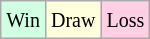<table class="wikitable">
<tr>
<td style="background-color: #d0ffe3;"><small>Win</small></td>
<td style="background-color: #ffffdd;"><small>Draw</small></td>
<td style="background-color: #ffd0e3;"><small>Loss</small></td>
</tr>
</table>
